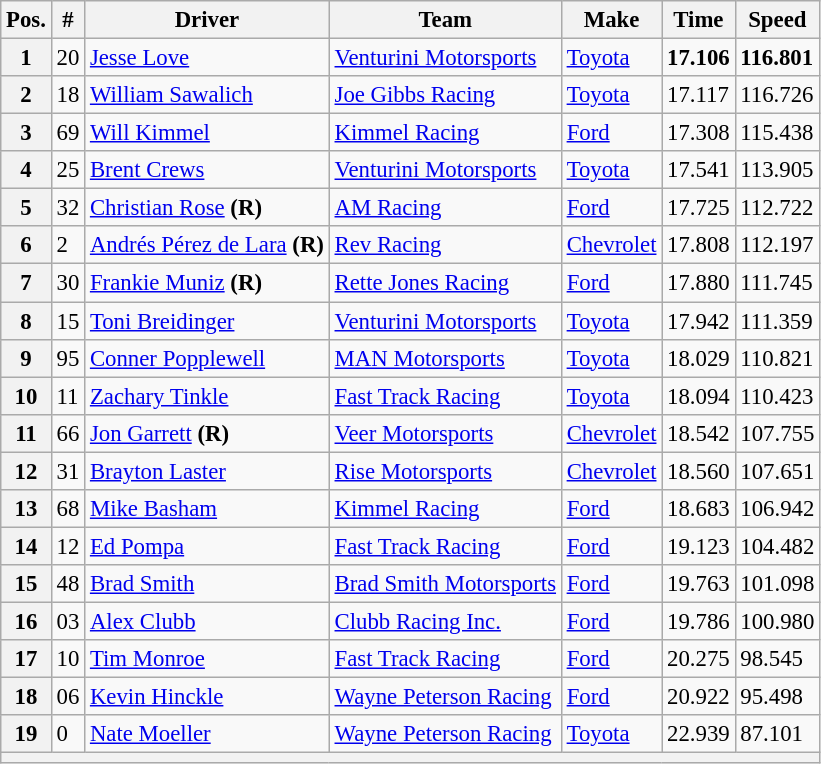<table class="wikitable" style="font-size:95%">
<tr>
<th>Pos.</th>
<th>#</th>
<th>Driver</th>
<th>Team</th>
<th>Make</th>
<th>Time</th>
<th>Speed</th>
</tr>
<tr>
<th>1</th>
<td>20</td>
<td><a href='#'>Jesse Love</a></td>
<td><a href='#'>Venturini Motorsports</a></td>
<td><a href='#'>Toyota</a></td>
<td><strong>17.106</strong></td>
<td><strong>116.801</strong></td>
</tr>
<tr>
<th>2</th>
<td>18</td>
<td><a href='#'>William Sawalich</a></td>
<td><a href='#'>Joe Gibbs Racing</a></td>
<td><a href='#'>Toyota</a></td>
<td>17.117</td>
<td>116.726</td>
</tr>
<tr>
<th>3</th>
<td>69</td>
<td><a href='#'>Will Kimmel</a></td>
<td><a href='#'>Kimmel Racing</a></td>
<td><a href='#'>Ford</a></td>
<td>17.308</td>
<td>115.438</td>
</tr>
<tr>
<th>4</th>
<td>25</td>
<td><a href='#'>Brent Crews</a></td>
<td><a href='#'>Venturini Motorsports</a></td>
<td><a href='#'>Toyota</a></td>
<td>17.541</td>
<td>113.905</td>
</tr>
<tr>
<th>5</th>
<td>32</td>
<td><a href='#'>Christian Rose</a> <strong>(R)</strong></td>
<td><a href='#'>AM Racing</a></td>
<td><a href='#'>Ford</a></td>
<td>17.725</td>
<td>112.722</td>
</tr>
<tr>
<th>6</th>
<td>2</td>
<td><a href='#'>Andrés Pérez de Lara</a> <strong>(R)</strong></td>
<td><a href='#'>Rev Racing</a></td>
<td><a href='#'>Chevrolet</a></td>
<td>17.808</td>
<td>112.197</td>
</tr>
<tr>
<th>7</th>
<td>30</td>
<td><a href='#'>Frankie Muniz</a> <strong>(R)</strong></td>
<td><a href='#'>Rette Jones Racing</a></td>
<td><a href='#'>Ford</a></td>
<td>17.880</td>
<td>111.745</td>
</tr>
<tr>
<th>8</th>
<td>15</td>
<td><a href='#'>Toni Breidinger</a></td>
<td><a href='#'>Venturini Motorsports</a></td>
<td><a href='#'>Toyota</a></td>
<td>17.942</td>
<td>111.359</td>
</tr>
<tr>
<th>9</th>
<td>95</td>
<td><a href='#'>Conner Popplewell</a></td>
<td><a href='#'>MAN Motorsports</a></td>
<td><a href='#'>Toyota</a></td>
<td>18.029</td>
<td>110.821</td>
</tr>
<tr>
<th>10</th>
<td>11</td>
<td><a href='#'>Zachary Tinkle</a></td>
<td><a href='#'>Fast Track Racing</a></td>
<td><a href='#'>Toyota</a></td>
<td>18.094</td>
<td>110.423</td>
</tr>
<tr>
<th>11</th>
<td>66</td>
<td><a href='#'>Jon Garrett</a> <strong>(R)</strong></td>
<td><a href='#'>Veer Motorsports</a></td>
<td><a href='#'>Chevrolet</a></td>
<td>18.542</td>
<td>107.755</td>
</tr>
<tr>
<th>12</th>
<td>31</td>
<td><a href='#'>Brayton Laster</a></td>
<td><a href='#'>Rise Motorsports</a></td>
<td><a href='#'>Chevrolet</a></td>
<td>18.560</td>
<td>107.651</td>
</tr>
<tr>
<th>13</th>
<td>68</td>
<td><a href='#'>Mike Basham</a></td>
<td><a href='#'>Kimmel Racing</a></td>
<td><a href='#'>Ford</a></td>
<td>18.683</td>
<td>106.942</td>
</tr>
<tr>
<th>14</th>
<td>12</td>
<td><a href='#'>Ed Pompa</a></td>
<td><a href='#'>Fast Track Racing</a></td>
<td><a href='#'>Ford</a></td>
<td>19.123</td>
<td>104.482</td>
</tr>
<tr>
<th>15</th>
<td>48</td>
<td><a href='#'>Brad Smith</a></td>
<td><a href='#'>Brad Smith Motorsports</a></td>
<td><a href='#'>Ford</a></td>
<td>19.763</td>
<td>101.098</td>
</tr>
<tr>
<th>16</th>
<td>03</td>
<td><a href='#'>Alex Clubb</a></td>
<td><a href='#'>Clubb Racing Inc.</a></td>
<td><a href='#'>Ford</a></td>
<td>19.786</td>
<td>100.980</td>
</tr>
<tr>
<th>17</th>
<td>10</td>
<td><a href='#'>Tim Monroe</a></td>
<td><a href='#'>Fast Track Racing</a></td>
<td><a href='#'>Ford</a></td>
<td>20.275</td>
<td>98.545</td>
</tr>
<tr>
<th>18</th>
<td>06</td>
<td><a href='#'>Kevin Hinckle</a></td>
<td><a href='#'>Wayne Peterson Racing</a></td>
<td><a href='#'>Ford</a></td>
<td>20.922</td>
<td>95.498</td>
</tr>
<tr>
<th>19</th>
<td>0</td>
<td><a href='#'>Nate Moeller</a></td>
<td><a href='#'>Wayne Peterson Racing</a></td>
<td><a href='#'>Toyota</a></td>
<td>22.939</td>
<td>87.101</td>
</tr>
<tr>
<th colspan="7"></th>
</tr>
</table>
